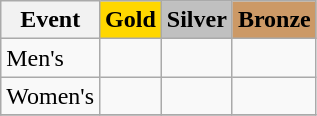<table class="wikitable">
<tr>
<th>Event</th>
<th style="background: gold">Gold</th>
<th style="background: silver">Silver</th>
<th style="background: #cc9966">Bronze</th>
</tr>
<tr>
<td>Men's</td>
<td></td>
<td></td>
<td></td>
</tr>
<tr>
<td>Women's</td>
<td></td>
<td></td>
<td></td>
</tr>
<tr>
</tr>
</table>
